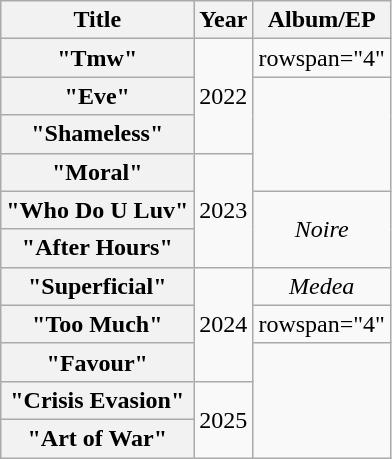<table class="wikitable plainrowheaders" style="text-align:center;">
<tr>
<th scope="col">Title</th>
<th scope="col">Year</th>
<th scope="col">Album/EP</th>
</tr>
<tr>
<th scope="row">"Tmw"</th>
<td rowspan="3">2022</td>
<td>rowspan="4" </td>
</tr>
<tr>
<th scope="row">"Eve"</th>
</tr>
<tr>
<th scope="row">"Shameless"</th>
</tr>
<tr>
<th scope="row">"Moral"</th>
<td rowspan="3">2023</td>
</tr>
<tr>
<th scope="row">"Who Do U Luv"</th>
<td rowspan="2"><em>Noire</em></td>
</tr>
<tr>
<th scope="row">"After Hours"</th>
</tr>
<tr>
<th scope="row">"Superficial"</th>
<td rowspan="3">2024</td>
<td><em>Medea</em></td>
</tr>
<tr>
<th scope="row">"Too Much"</th>
<td>rowspan="4" </td>
</tr>
<tr>
<th scope="row">"Favour"</th>
</tr>
<tr>
<th scope="row">"Crisis Evasion"<br></th>
<td rowspan="2">2025</td>
</tr>
<tr>
<th scope="row">"Art of War"</th>
</tr>
</table>
